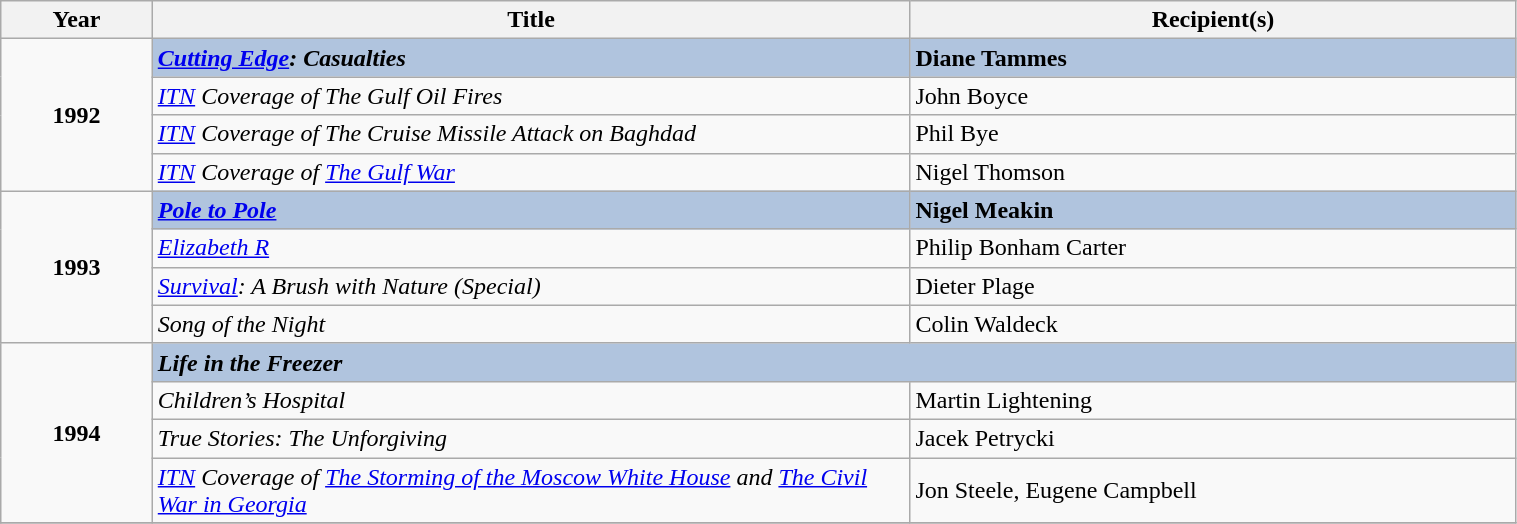<table class="wikitable" width="80%">
<tr>
<th width=5%>Year</th>
<th width=25%><strong>Title</strong></th>
<th width=20%><strong>Recipient(s)</strong></th>
</tr>
<tr>
<td rowspan="4" style="text-align:center;"><strong>1992</strong></td>
<td style="background:#B0C4DE;"><strong><em><a href='#'>Cutting Edge</a>: Casualties</em></strong></td>
<td style="background:#B0C4DE;"><strong>Diane Tammes</strong></td>
</tr>
<tr>
<td><em><a href='#'>ITN</a> Coverage of The Gulf Oil Fires</em></td>
<td>John Boyce</td>
</tr>
<tr>
<td><em><a href='#'>ITN</a> Coverage of The Cruise Missile Attack on Baghdad</em></td>
<td>Phil Bye</td>
</tr>
<tr>
<td><em><a href='#'>ITN</a> Coverage of <a href='#'>The Gulf War</a></em></td>
<td>Nigel Thomson</td>
</tr>
<tr>
<td rowspan="4" style="text-align:center;"><strong>1993</strong></td>
<td style="background:#B0C4DE;"><strong><em><a href='#'>Pole to Pole</a></em></strong></td>
<td style="background:#B0C4DE;"><strong>Nigel Meakin</strong></td>
</tr>
<tr>
<td><em><a href='#'>Elizabeth R</a></em></td>
<td>Philip Bonham Carter</td>
</tr>
<tr>
<td><em><a href='#'>Survival</a>: A Brush with Nature (Special)</em></td>
<td>Dieter Plage</td>
</tr>
<tr>
<td><em>Song of the Night</em></td>
<td>Colin Waldeck</td>
</tr>
<tr>
<td rowspan="4" style="text-align:center;"><strong>1994</strong></td>
<td colspan="2" style="background:#B0C4DE;"><strong><em>Life in the Freezer</em></strong></td>
</tr>
<tr>
<td><em>Children’s Hospital</em></td>
<td>Martin Lightening</td>
</tr>
<tr>
<td><em>True Stories: The Unforgiving</em></td>
<td>Jacek Petrycki</td>
</tr>
<tr>
<td><em><a href='#'>ITN</a> Coverage of <a href='#'>The Storming of the Moscow White House</a> and <a href='#'>The Civil War in Georgia</a></em></td>
<td>Jon Steele, Eugene Campbell</td>
</tr>
<tr>
</tr>
</table>
